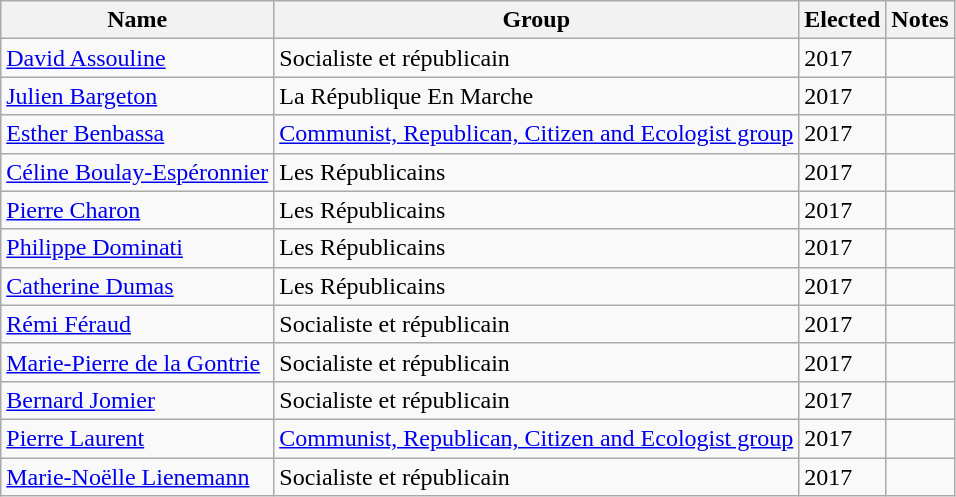<table class="wikitable sortable">
<tr>
<th>Name</th>
<th>Group</th>
<th>Elected</th>
<th>Notes</th>
</tr>
<tr>
<td><a href='#'>David Assouline</a></td>
<td>Socialiste et républicain</td>
<td>2017</td>
<td></td>
</tr>
<tr>
<td><a href='#'>Julien Bargeton</a></td>
<td>La République En Marche</td>
<td>2017</td>
<td></td>
</tr>
<tr>
<td><a href='#'>Esther Benbassa</a></td>
<td><a href='#'>Communist, Republican, Citizen and Ecologist group</a></td>
<td>2017</td>
<td></td>
</tr>
<tr>
<td><a href='#'>Céline Boulay-Espéronnier</a></td>
<td>Les Républicains</td>
<td>2017</td>
<td></td>
</tr>
<tr>
<td><a href='#'>Pierre Charon</a></td>
<td>Les Républicains</td>
<td>2017</td>
<td></td>
</tr>
<tr>
<td><a href='#'>Philippe Dominati</a></td>
<td>Les Républicains</td>
<td>2017</td>
<td></td>
</tr>
<tr>
<td><a href='#'>Catherine Dumas</a></td>
<td>Les Républicains</td>
<td>2017</td>
<td></td>
</tr>
<tr>
<td><a href='#'>Rémi Féraud</a></td>
<td>Socialiste et républicain</td>
<td>2017</td>
<td></td>
</tr>
<tr>
<td><a href='#'>Marie-Pierre de la Gontrie</a></td>
<td>Socialiste et républicain</td>
<td>2017</td>
<td></td>
</tr>
<tr>
<td><a href='#'>Bernard Jomier</a></td>
<td>Socialiste et républicain</td>
<td>2017</td>
<td></td>
</tr>
<tr>
<td><a href='#'>Pierre Laurent</a></td>
<td><a href='#'>Communist, Republican, Citizen and Ecologist group</a></td>
<td>2017</td>
<td></td>
</tr>
<tr>
<td><a href='#'>Marie-Noëlle Lienemann</a></td>
<td>Socialiste et républicain</td>
<td>2017</td>
<td></td>
</tr>
</table>
